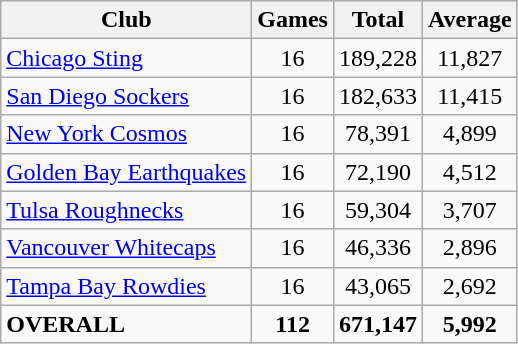<table class="wikitable" style="font-size:100%">
<tr>
<th>Club</th>
<th>Games</th>
<th>Total</th>
<th>Average</th>
</tr>
<tr>
<td><a href='#'>Chicago Sting</a></td>
<td align=center>16</td>
<td align=center>189,228</td>
<td align=center>11,827</td>
</tr>
<tr>
<td><a href='#'>San Diego Sockers</a></td>
<td align=center>16</td>
<td align=center>182,633</td>
<td align=center>11,415</td>
</tr>
<tr>
<td><a href='#'>New York Cosmos</a></td>
<td align=center>16</td>
<td align=center>78,391</td>
<td align=center>4,899</td>
</tr>
<tr>
<td><a href='#'>Golden Bay Earthquakes</a></td>
<td align=center>16</td>
<td align=center>72,190</td>
<td align=center>4,512</td>
</tr>
<tr>
<td><a href='#'>Tulsa Roughnecks</a></td>
<td align=center>16</td>
<td align=center>59,304</td>
<td align=center>3,707</td>
</tr>
<tr>
<td><a href='#'>Vancouver Whitecaps</a></td>
<td align=center>16</td>
<td align=center>46,336</td>
<td align=center>2,896</td>
</tr>
<tr>
<td><a href='#'>Tampa Bay Rowdies</a></td>
<td align=center>16</td>
<td align=center>43,065</td>
<td align=center>2,692</td>
</tr>
<tr>
<td><strong>OVERALL</strong></td>
<td align=center><strong>112</strong></td>
<td align=center><strong>671,147</strong></td>
<td align=center><strong>5,992</strong></td>
</tr>
</table>
